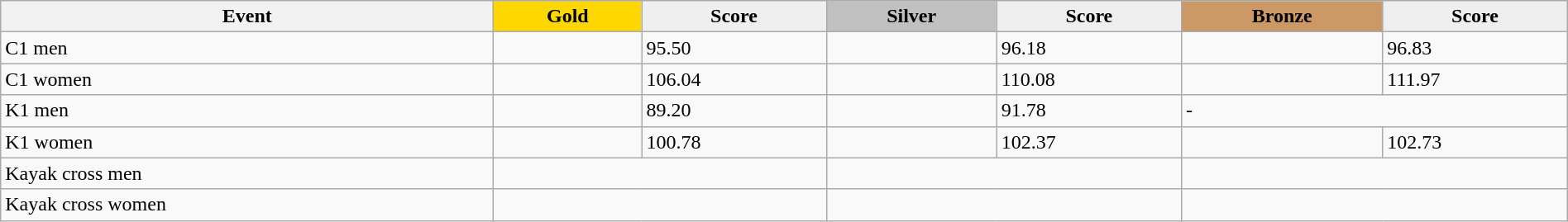<table class="wikitable" width=100%>
<tr>
<th>Event</th>
<td align=center bgcolor="gold"><strong>Gold</strong></td>
<td align=center bgcolor="EFEFEF"><strong>Score</strong></td>
<td align=center bgcolor="silver"><strong>Silver</strong></td>
<td align=center bgcolor="EFEFEF"><strong>Score</strong></td>
<td align=center bgcolor="CC9966"><strong>Bronze</strong></td>
<td align=center bgcolor="EFEFEF"><strong>Score</strong></td>
</tr>
<tr>
<td>C1 men</td>
<td></td>
<td>95.50</td>
<td></td>
<td>96.18</td>
<td></td>
<td>96.83</td>
</tr>
<tr>
<td>C1 women</td>
<td></td>
<td>106.04</td>
<td></td>
<td>110.08</td>
<td></td>
<td>111.97</td>
</tr>
<tr>
<td>K1 men</td>
<td></td>
<td>89.20</td>
<td><br></td>
<td>91.78</td>
<td colspan=2>-</td>
</tr>
<tr>
<td>K1 women</td>
<td></td>
<td>100.78</td>
<td></td>
<td>102.37</td>
<td></td>
<td>102.73</td>
</tr>
<tr>
<td>Kayak cross men</td>
<td colspan=2></td>
<td colspan=2></td>
<td colspan=2></td>
</tr>
<tr>
<td>Kayak cross women</td>
<td colspan=2></td>
<td colspan=2></td>
<td colspan=2></td>
</tr>
</table>
